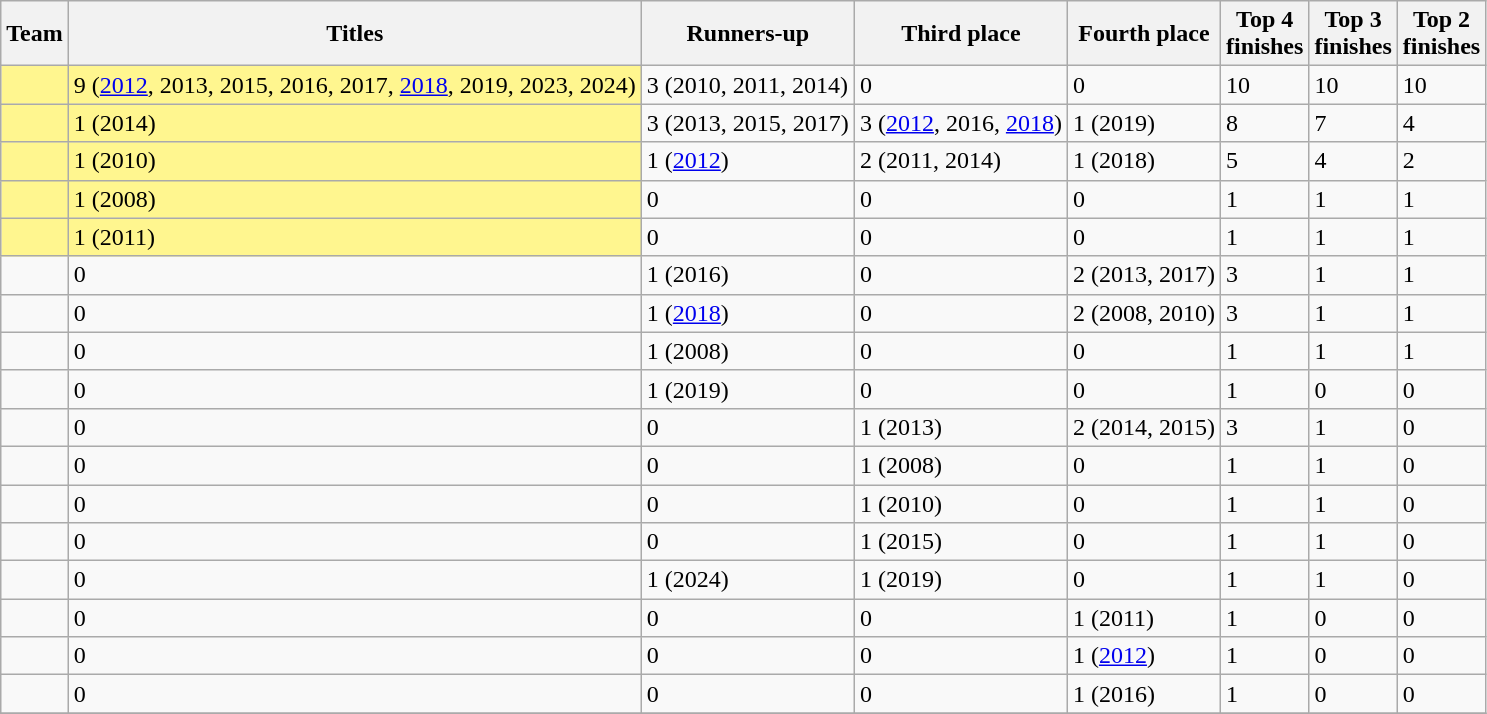<table class="wikitable sortable">
<tr>
<th>Team</th>
<th>Titles</th>
<th>Runners-up</th>
<th>Third place</th>
<th>Fourth place</th>
<th data-sort-type="number">Top 4 <br>finishes</th>
<th data-sort-type="number">Top 3 <br>finishes</th>
<th data-sort-type="number">Top 2 <br>finishes</th>
</tr>
<tr>
<td style="background:#fff68f"></td>
<td style="background:#fff68f">9 (<a href='#'>2012</a>, 2013, 2015, 2016, 2017, <a href='#'>2018</a>, 2019, 2023, 2024)</td>
<td>3 (2010, 2011, 2014)</td>
<td>0</td>
<td>0</td>
<td>10</td>
<td>10</td>
<td>10</td>
</tr>
<tr>
<td style="background:#fff68f"></td>
<td style="background:#fff68f">1 (2014)</td>
<td>3 (2013, 2015, 2017)</td>
<td>3 (<a href='#'>2012</a>, 2016, <a href='#'>2018</a>)</td>
<td>1 (2019)</td>
<td>8</td>
<td>7</td>
<td>4</td>
</tr>
<tr>
<td style="background:#fff68f"></td>
<td style="background:#fff68f">1 (2010)</td>
<td>1  (<a href='#'>2012</a>)</td>
<td>2 (2011, 2014)</td>
<td>1 (2018)</td>
<td>5</td>
<td>4</td>
<td>2</td>
</tr>
<tr>
<td style="background:#fff68f"></td>
<td style="background:#fff68f">1 (2008)</td>
<td>0</td>
<td>0</td>
<td>0</td>
<td>1</td>
<td>1</td>
<td>1</td>
</tr>
<tr>
<td style="background:#fff68f"></td>
<td style="background:#fff68f">1 (2011)</td>
<td>0</td>
<td>0</td>
<td>0</td>
<td>1</td>
<td>1</td>
<td>1</td>
</tr>
<tr>
<td></td>
<td>0</td>
<td>1 (2016)</td>
<td>0</td>
<td>2 (2013, 2017)</td>
<td>3</td>
<td>1</td>
<td>1</td>
</tr>
<tr>
<td></td>
<td>0</td>
<td>1 (<a href='#'>2018</a>)</td>
<td>0</td>
<td>2 (2008, 2010)</td>
<td>3</td>
<td>1</td>
<td>1</td>
</tr>
<tr>
<td></td>
<td>0</td>
<td>1 (2008)</td>
<td>0</td>
<td>0</td>
<td>1</td>
<td>1</td>
<td>1</td>
</tr>
<tr>
<td></td>
<td>0</td>
<td>1 (2019)</td>
<td>0</td>
<td>0</td>
<td>1</td>
<td>0</td>
<td>0</td>
</tr>
<tr>
<td></td>
<td>0</td>
<td>0</td>
<td>1 (2013)</td>
<td>2 (2014, 2015)</td>
<td>3</td>
<td>1</td>
<td>0</td>
</tr>
<tr>
<td></td>
<td>0</td>
<td>0</td>
<td>1 (2008)</td>
<td>0</td>
<td>1</td>
<td>1</td>
<td>0</td>
</tr>
<tr>
<td></td>
<td>0</td>
<td>0</td>
<td>1 (2010)</td>
<td>0</td>
<td>1</td>
<td>1</td>
<td>0</td>
</tr>
<tr>
<td></td>
<td>0</td>
<td>0</td>
<td>1 (2015)</td>
<td>0</td>
<td>1</td>
<td>1</td>
<td>0</td>
</tr>
<tr>
<td></td>
<td>0</td>
<td>1 (2024)</td>
<td>1 (2019)</td>
<td>0</td>
<td>1</td>
<td>1</td>
<td>0</td>
</tr>
<tr>
<td></td>
<td>0</td>
<td>0</td>
<td>0</td>
<td>1 (2011)</td>
<td>1</td>
<td>0</td>
<td>0</td>
</tr>
<tr>
<td></td>
<td>0</td>
<td>0</td>
<td>0</td>
<td>1 (<a href='#'>2012</a>)</td>
<td>1</td>
<td>0</td>
<td>0</td>
</tr>
<tr>
<td></td>
<td>0</td>
<td>0</td>
<td>0</td>
<td>1 (2016)</td>
<td>1</td>
<td>0</td>
<td>0</td>
</tr>
<tr>
</tr>
</table>
